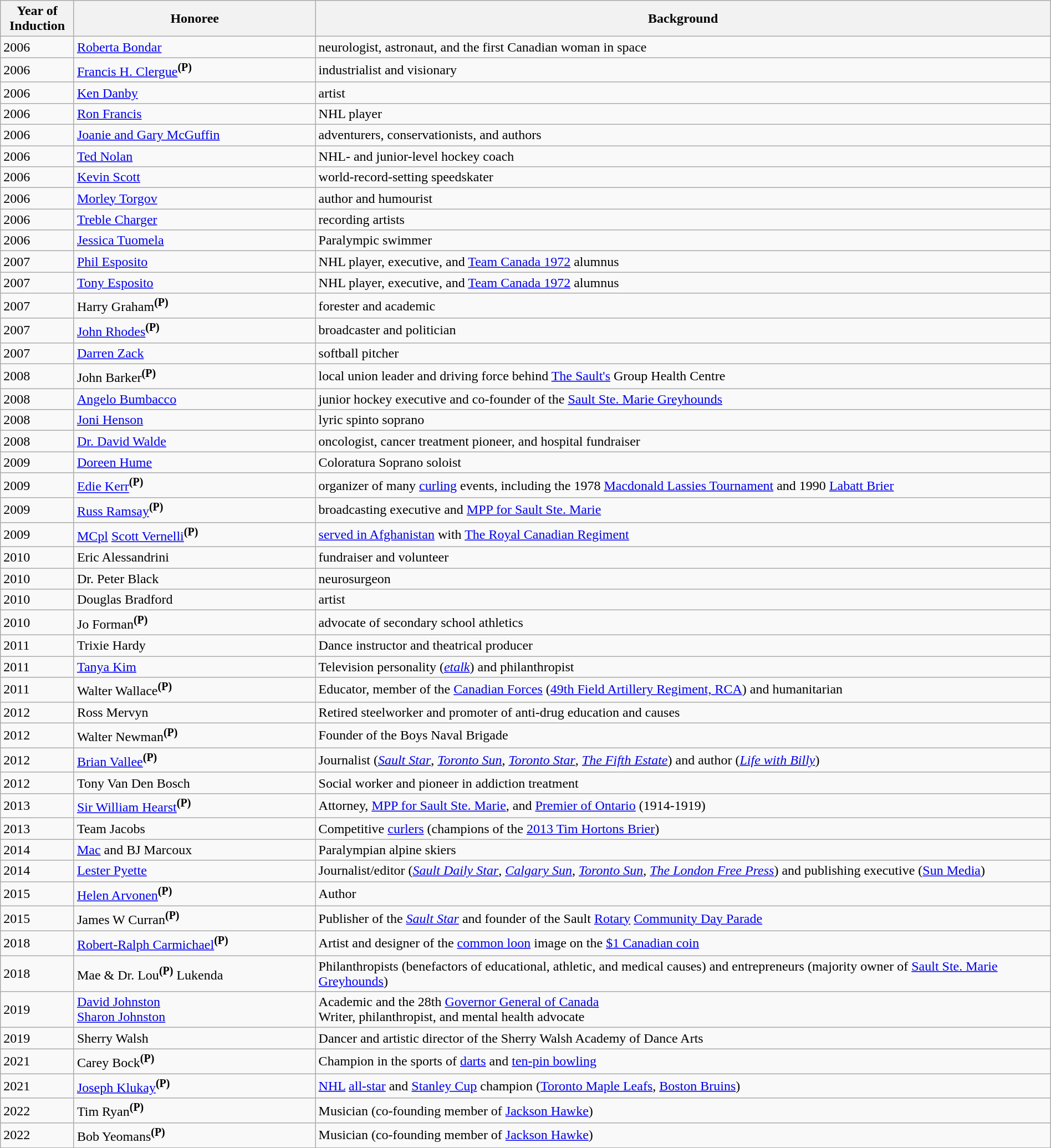<table class="wikitable sortable" width=100% style="font-size:100%;">
<tr>
<th width=7%>Year of Induction</th>
<th width=23%>Honoree</th>
<th width=70%>Background</th>
</tr>
<tr>
<td>2006</td>
<td><a href='#'>Roberta Bondar</a></td>
<td>neurologist, astronaut, and the first Canadian woman in space</td>
</tr>
<tr>
<td>2006</td>
<td><a href='#'>Francis H. Clergue</a><sup><strong>(P)</strong></sup></td>
<td>industrialist and visionary</td>
</tr>
<tr>
<td>2006</td>
<td><a href='#'>Ken Danby</a></td>
<td>artist</td>
</tr>
<tr>
<td>2006</td>
<td><a href='#'>Ron Francis</a></td>
<td>NHL player</td>
</tr>
<tr>
<td>2006</td>
<td><a href='#'>Joanie and Gary McGuffin</a></td>
<td>adventurers, conservationists, and authors</td>
</tr>
<tr>
<td>2006</td>
<td><a href='#'>Ted Nolan</a></td>
<td>NHL- and junior-level hockey coach</td>
</tr>
<tr>
<td>2006</td>
<td><a href='#'>Kevin Scott</a></td>
<td>world-record-setting speedskater</td>
</tr>
<tr>
<td>2006</td>
<td><a href='#'>Morley Torgov</a></td>
<td>author and humourist</td>
</tr>
<tr>
<td>2006</td>
<td><a href='#'>Treble Charger</a></td>
<td>recording artists</td>
</tr>
<tr>
<td>2006</td>
<td><a href='#'>Jessica Tuomela</a></td>
<td>Paralympic swimmer</td>
</tr>
<tr>
<td>2007</td>
<td><a href='#'>Phil Esposito</a></td>
<td>NHL player, executive, and <a href='#'>Team Canada 1972</a> alumnus</td>
</tr>
<tr>
<td>2007</td>
<td><a href='#'>Tony Esposito</a></td>
<td>NHL player, executive, and <a href='#'>Team Canada 1972</a> alumnus</td>
</tr>
<tr>
<td>2007</td>
<td>Harry Graham<sup><strong>(P)</strong></sup></td>
<td>forester and academic</td>
</tr>
<tr>
<td>2007</td>
<td><a href='#'>John Rhodes</a><sup><strong>(P)</strong></sup></td>
<td>broadcaster and politician</td>
</tr>
<tr>
<td>2007</td>
<td><a href='#'>Darren Zack</a></td>
<td>softball pitcher</td>
</tr>
<tr>
<td>2008</td>
<td>John Barker<sup><strong>(P)</strong></sup></td>
<td>local union leader and driving force behind <a href='#'>The Sault's</a> Group Health Centre</td>
</tr>
<tr>
<td>2008</td>
<td><a href='#'>Angelo Bumbacco</a></td>
<td>junior hockey executive and co-founder of the <a href='#'>Sault Ste. Marie Greyhounds</a></td>
</tr>
<tr>
<td>2008</td>
<td><a href='#'>Joni Henson</a></td>
<td>lyric spinto soprano</td>
</tr>
<tr>
<td>2008</td>
<td><a href='#'>Dr. David Walde</a></td>
<td>oncologist, cancer treatment pioneer, and hospital fundraiser</td>
</tr>
<tr>
<td>2009</td>
<td><a href='#'>Doreen Hume</a></td>
<td>Coloratura Soprano soloist</td>
</tr>
<tr>
<td>2009</td>
<td><a href='#'>Edie Kerr</a><sup><strong>(P)</strong></sup></td>
<td>organizer of many <a href='#'>curling</a> events, including the 1978 <a href='#'>Macdonald Lassies Tournament</a> and 1990 <a href='#'>Labatt Brier</a></td>
</tr>
<tr>
<td>2009</td>
<td><a href='#'>Russ Ramsay</a><sup><strong>(P)</strong></sup></td>
<td>broadcasting executive and <a href='#'>MPP for Sault Ste. Marie</a></td>
</tr>
<tr>
<td>2009</td>
<td><a href='#'>MCpl</a> <a href='#'>Scott Vernelli</a><sup><strong>(P)</strong></sup></td>
<td><a href='#'>served in Afghanistan</a> with <a href='#'>The Royal Canadian Regiment</a></td>
</tr>
<tr>
<td>2010</td>
<td>Eric Alessandrini</td>
<td>fundraiser and volunteer</td>
</tr>
<tr>
<td>2010</td>
<td>Dr. Peter Black</td>
<td>neurosurgeon</td>
</tr>
<tr>
<td>2010</td>
<td>Douglas Bradford</td>
<td>artist</td>
</tr>
<tr>
<td>2010</td>
<td>Jo Forman<sup><strong>(P)</strong></sup></td>
<td>advocate of secondary school athletics</td>
</tr>
<tr>
<td>2011</td>
<td>Trixie Hardy</td>
<td>Dance instructor and theatrical producer</td>
</tr>
<tr>
<td>2011</td>
<td><a href='#'>Tanya Kim</a></td>
<td>Television personality (<em><a href='#'>etalk</a></em>) and philanthropist</td>
</tr>
<tr>
<td>2011</td>
<td>Walter Wallace<sup><strong>(P)</strong></sup></td>
<td>Educator, member of the <a href='#'>Canadian Forces</a> (<a href='#'>49th Field Artillery Regiment, RCA</a>) and humanitarian</td>
</tr>
<tr>
<td>2012</td>
<td>Ross Mervyn</td>
<td>Retired steelworker and promoter of anti-drug education and causes</td>
</tr>
<tr>
<td>2012</td>
<td>Walter Newman<sup><strong>(P)</strong></sup></td>
<td>Founder of the Boys Naval Brigade</td>
</tr>
<tr>
<td>2012</td>
<td><a href='#'>Brian Vallee</a><sup><strong>(P)</strong></sup></td>
<td>Journalist (<em><a href='#'>Sault Star</a></em>, <em><a href='#'>Toronto Sun</a></em>, <em><a href='#'>Toronto Star</a></em>, <em><a href='#'>The Fifth Estate</a></em>) and author (<em><a href='#'>Life with Billy</a></em>)</td>
</tr>
<tr>
<td>2012</td>
<td>Tony Van Den Bosch</td>
<td>Social worker and pioneer in addiction treatment</td>
</tr>
<tr>
<td>2013</td>
<td><a href='#'>Sir William Hearst</a><sup><strong>(P)</strong></sup></td>
<td>Attorney, <a href='#'>MPP for Sault Ste. Marie</a>, and <a href='#'>Premier of Ontario</a> (1914-1919)</td>
</tr>
<tr>
<td>2013</td>
<td>Team Jacobs</td>
<td>Competitive <a href='#'>curlers</a> (champions of the <a href='#'>2013 Tim Hortons Brier</a>)</td>
</tr>
<tr>
<td>2014</td>
<td><a href='#'>Mac</a> and BJ Marcoux</td>
<td>Paralympian alpine skiers</td>
</tr>
<tr>
<td>2014</td>
<td><a href='#'>Lester Pyette</a></td>
<td>Journalist/editor (<em><a href='#'>Sault Daily Star</a></em>, <em><a href='#'>Calgary Sun</a></em>, <em><a href='#'>Toronto Sun</a></em>, <em><a href='#'>The London Free Press</a></em>) and publishing executive (<a href='#'>Sun Media</a>)</td>
</tr>
<tr>
<td>2015</td>
<td><a href='#'>Helen Arvonen</a><sup><strong>(P)</strong></sup></td>
<td>Author</td>
</tr>
<tr>
<td>2015</td>
<td>James W Curran<sup><strong>(P)</strong></sup></td>
<td>Publisher of the <em><a href='#'>Sault Star</a></em> and founder of the Sault <a href='#'>Rotary</a> <a href='#'>Community Day Parade</a></td>
</tr>
<tr>
<td>2018</td>
<td><a href='#'>Robert-Ralph Carmichael</a><sup><strong>(P)</strong></sup></td>
<td>Artist and designer of the <a href='#'>common loon</a> image on the <a href='#'>$1 Canadian coin</a></td>
</tr>
<tr>
<td>2018</td>
<td>Mae & Dr. Lou<sup><strong>(P)</strong></sup> Lukenda</td>
<td>Philanthropists (benefactors of educational, athletic, and medical causes) and entrepreneurs (majority owner of <a href='#'>Sault Ste. Marie Greyhounds</a>)</td>
</tr>
<tr>
<td>2019</td>
<td><a href='#'>David Johnston</a><br><a href='#'>Sharon Johnston</a></td>
<td>Academic and the 28th <a href='#'>Governor General of Canada</a><br>Writer, philanthropist, and mental health advocate</td>
</tr>
<tr>
<td>2019</td>
<td>Sherry Walsh</td>
<td>Dancer and artistic director of the Sherry Walsh Academy of Dance Arts</td>
</tr>
<tr>
<td>2021</td>
<td>Carey Bock<sup><strong>(P)</strong></sup></td>
<td>Champion in the sports of <a href='#'>darts</a> and <a href='#'>ten-pin bowling</a></td>
</tr>
<tr>
<td>2021</td>
<td><a href='#'>Joseph Klukay</a><sup><strong>(P)</strong></sup></td>
<td><a href='#'>NHL</a> <a href='#'>all-star</a> and <a href='#'>Stanley Cup</a> champion (<a href='#'>Toronto Maple Leafs</a>, <a href='#'>Boston Bruins</a>)</td>
</tr>
<tr>
<td>2022</td>
<td>Tim Ryan<sup><strong>(P)</strong></sup></td>
<td>Musician (co-founding member of <a href='#'>Jackson Hawke</a>)</td>
</tr>
<tr>
<td>2022</td>
<td>Bob Yeomans<sup><strong>(P)</strong></sup></td>
<td>Musician (co-founding member of <a href='#'>Jackson Hawke</a>)</td>
</tr>
</table>
